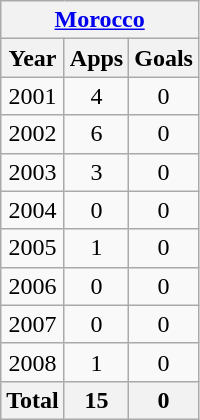<table class="wikitable" style="text-align:center">
<tr>
<th colspan=3><a href='#'>Morocco</a></th>
</tr>
<tr>
<th>Year</th>
<th>Apps</th>
<th>Goals</th>
</tr>
<tr>
<td>2001</td>
<td>4</td>
<td>0</td>
</tr>
<tr>
<td>2002</td>
<td>6</td>
<td>0</td>
</tr>
<tr>
<td>2003</td>
<td>3</td>
<td>0</td>
</tr>
<tr>
<td>2004</td>
<td>0</td>
<td>0</td>
</tr>
<tr>
<td>2005</td>
<td>1</td>
<td>0</td>
</tr>
<tr>
<td>2006</td>
<td>0</td>
<td>0</td>
</tr>
<tr>
<td>2007</td>
<td>0</td>
<td>0</td>
</tr>
<tr>
<td>2008</td>
<td>1</td>
<td>0</td>
</tr>
<tr>
<th>Total</th>
<th>15</th>
<th>0</th>
</tr>
</table>
